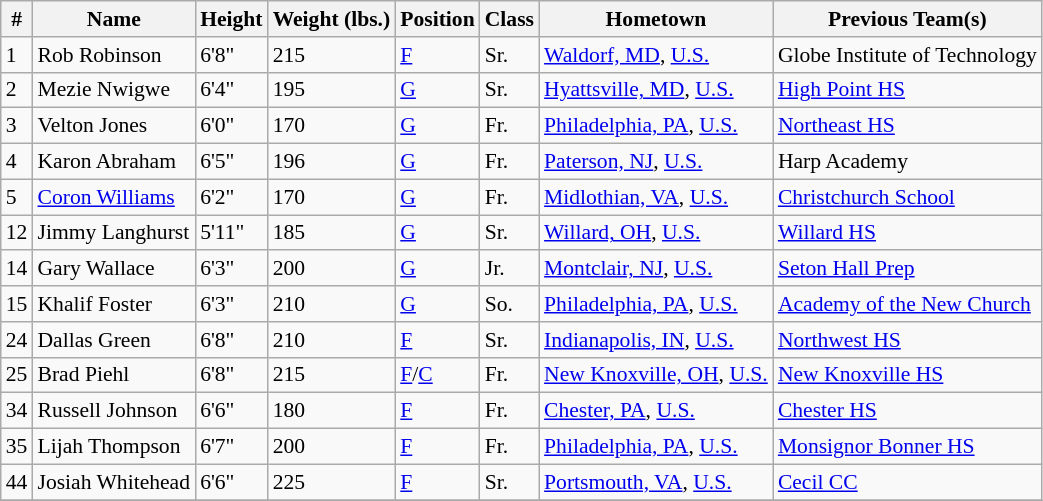<table class="wikitable" style="font-size: 90%">
<tr>
<th>#</th>
<th>Name</th>
<th>Height</th>
<th>Weight (lbs.)</th>
<th>Position</th>
<th>Class</th>
<th>Hometown</th>
<th>Previous Team(s)</th>
</tr>
<tr>
<td>1</td>
<td>Rob Robinson</td>
<td>6'8"</td>
<td>215</td>
<td><a href='#'>F</a></td>
<td>Sr.</td>
<td><a href='#'>Waldorf, MD</a>, <a href='#'>U.S.</a></td>
<td>Globe Institute of Technology</td>
</tr>
<tr>
<td>2</td>
<td>Mezie Nwigwe</td>
<td>6'4"</td>
<td>195</td>
<td><a href='#'>G</a></td>
<td>Sr.</td>
<td><a href='#'>Hyattsville, MD</a>, <a href='#'>U.S.</a></td>
<td><a href='#'>High Point HS</a></td>
</tr>
<tr>
<td>3</td>
<td>Velton Jones</td>
<td>6'0"</td>
<td>170</td>
<td><a href='#'>G</a></td>
<td>Fr.</td>
<td><a href='#'>Philadelphia, PA</a>, <a href='#'>U.S.</a></td>
<td><a href='#'>Northeast HS</a></td>
</tr>
<tr>
<td>4</td>
<td>Karon Abraham</td>
<td>6'5"</td>
<td>196</td>
<td><a href='#'>G</a></td>
<td>Fr.</td>
<td><a href='#'>Paterson, NJ</a>, <a href='#'>U.S.</a></td>
<td>Harp Academy</td>
</tr>
<tr>
<td>5</td>
<td><a href='#'>Coron Williams</a></td>
<td>6'2"</td>
<td>170</td>
<td><a href='#'>G</a></td>
<td>Fr.</td>
<td><a href='#'>Midlothian, VA</a>, <a href='#'>U.S.</a></td>
<td><a href='#'>Christchurch School</a></td>
</tr>
<tr>
<td>12</td>
<td>Jimmy Langhurst</td>
<td>5'11"</td>
<td>185</td>
<td><a href='#'>G</a></td>
<td>Sr.</td>
<td><a href='#'>Willard, OH</a>, <a href='#'>U.S.</a></td>
<td><a href='#'>Willard HS</a></td>
</tr>
<tr>
<td>14</td>
<td>Gary Wallace</td>
<td>6'3"</td>
<td>200</td>
<td><a href='#'>G</a></td>
<td>Jr.</td>
<td><a href='#'>Montclair, NJ</a>, <a href='#'>U.S.</a></td>
<td><a href='#'>Seton Hall Prep</a></td>
</tr>
<tr>
<td>15</td>
<td>Khalif Foster</td>
<td>6'3"</td>
<td>210</td>
<td><a href='#'>G</a></td>
<td>So.</td>
<td><a href='#'>Philadelphia, PA</a>, <a href='#'>U.S.</a></td>
<td><a href='#'>Academy of the New Church</a></td>
</tr>
<tr>
<td>24</td>
<td>Dallas Green</td>
<td>6'8"</td>
<td>210</td>
<td><a href='#'>F</a></td>
<td>Sr.</td>
<td><a href='#'>Indianapolis, IN</a>, <a href='#'>U.S.</a></td>
<td><a href='#'>Northwest HS</a></td>
</tr>
<tr>
<td>25</td>
<td>Brad Piehl</td>
<td>6'8"</td>
<td>215</td>
<td><a href='#'>F</a>/<a href='#'>C</a></td>
<td>Fr.</td>
<td><a href='#'>New Knoxville, OH</a>, <a href='#'>U.S.</a></td>
<td><a href='#'>New Knoxville HS</a></td>
</tr>
<tr>
<td>34</td>
<td>Russell Johnson</td>
<td>6'6"</td>
<td>180</td>
<td><a href='#'>F</a></td>
<td>Fr.</td>
<td><a href='#'>Chester, PA</a>, <a href='#'>U.S.</a></td>
<td><a href='#'>Chester HS</a></td>
</tr>
<tr>
<td>35</td>
<td>Lijah Thompson</td>
<td>6'7"</td>
<td>200</td>
<td><a href='#'>F</a></td>
<td>Fr.</td>
<td><a href='#'>Philadelphia, PA</a>, <a href='#'>U.S.</a></td>
<td><a href='#'>Monsignor Bonner HS</a></td>
</tr>
<tr>
<td>44</td>
<td>Josiah Whitehead</td>
<td>6'6"</td>
<td>225</td>
<td><a href='#'>F</a></td>
<td>Sr.</td>
<td><a href='#'>Portsmouth, VA</a>, <a href='#'>U.S.</a></td>
<td><a href='#'>Cecil CC</a></td>
</tr>
<tr>
</tr>
</table>
